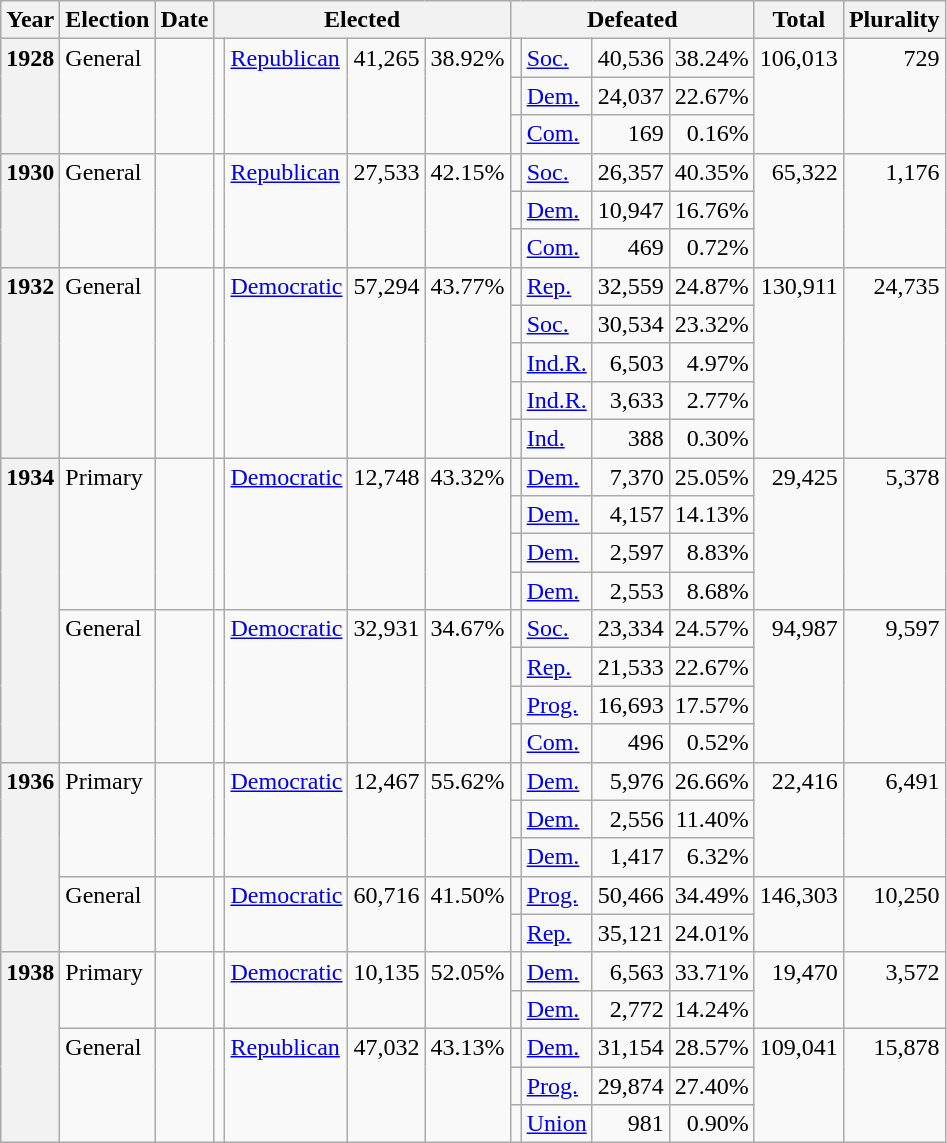<table class=wikitable>
<tr>
<th>Year</th>
<th>Election</th>
<th>Date</th>
<th ! colspan="4">Elected</th>
<th ! colspan="4">Defeated</th>
<th>Total</th>
<th>Plurality</th>
</tr>
<tr>
<th rowspan="3" valign="top">1928</th>
<td rowspan="3" valign="top">General</td>
<td rowspan="3" valign="top"></td>
<td rowspan="3" valign="top"></td>
<td rowspan="3" valign="top" ><a href='#'>Republican</a></td>
<td rowspan="3" valign="top" align="right">41,265</td>
<td rowspan="3" valign="top" align="right">38.92%</td>
<td valign="top"></td>
<td valign="top" ><a href='#'>Soc.</a></td>
<td valign="top" align="right">40,536</td>
<td valign="top" align="right">38.24%</td>
<td rowspan="3" valign="top" align="right">106,013</td>
<td rowspan="3" valign="top" align="right">729</td>
</tr>
<tr>
<td valign="top"></td>
<td valign="top" ><a href='#'>Dem.</a></td>
<td valign="top" align="right">24,037</td>
<td valign="top" align="right">22.67%</td>
</tr>
<tr>
<td valign="top"></td>
<td valign="top" ><a href='#'>Com.</a></td>
<td valign="top" align="right">169</td>
<td valign="top" align="right">0.16%</td>
</tr>
<tr>
<th rowspan="3" valign="top">1930</th>
<td rowspan="3" valign="top">General</td>
<td rowspan="3" valign="top"></td>
<td rowspan="3" valign="top"></td>
<td rowspan="3" valign="top" ><a href='#'>Republican</a></td>
<td rowspan="3" valign="top" align="right">27,533</td>
<td rowspan="3" valign="top" align="right">42.15%</td>
<td valign="top"></td>
<td valign="top" ><a href='#'>Soc.</a></td>
<td valign="top" align="right">26,357</td>
<td valign="top" align="right">40.35%</td>
<td rowspan="3" valign="top" align="right">65,322</td>
<td rowspan="3" valign="top" align="right">1,176</td>
</tr>
<tr>
<td valign="top"></td>
<td valign="top" ><a href='#'>Dem.</a></td>
<td valign="top" align="right">10,947</td>
<td valign="top" align="right">16.76%</td>
</tr>
<tr>
<td valign="top"></td>
<td valign="top" ><a href='#'>Com.</a></td>
<td valign="top" align="right">469</td>
<td valign="top" align="right">0.72%</td>
</tr>
<tr>
<th rowspan="5" valign="top">1932</th>
<td rowspan="5" valign="top">General</td>
<td rowspan="5" valign="top"></td>
<td rowspan="5" valign="top"></td>
<td rowspan="5" valign="top" ><a href='#'>Democratic</a></td>
<td rowspan="5" valign="top" align="right">57,294</td>
<td rowspan="5" valign="top" align="right">43.77%</td>
<td valign="top"></td>
<td valign="top" ><a href='#'>Rep.</a></td>
<td valign="top" align="right">32,559</td>
<td valign="top" align="right">24.87%</td>
<td rowspan="5" valign="top" align="right">130,911</td>
<td rowspan="5" valign="top" align="right">24,735</td>
</tr>
<tr>
<td valign="top"></td>
<td valign="top" ><a href='#'>Soc.</a></td>
<td valign="top" align="right">30,534</td>
<td valign="top" align="right">23.32%</td>
</tr>
<tr>
<td valign="top"></td>
<td valign="top" ><a href='#'>Ind.R.</a></td>
<td valign="top" align="right">6,503</td>
<td valign="top" align="right">4.97%</td>
</tr>
<tr>
<td valign="top"></td>
<td valign="top" ><a href='#'>Ind.R.</a></td>
<td valign="top" align="right">3,633</td>
<td valign="top" align="right">2.77%</td>
</tr>
<tr>
<td valign="top"></td>
<td valign="top" ><a href='#'>Ind.</a></td>
<td valign="top" align="right">388</td>
<td valign="top" align="right">0.30%</td>
</tr>
<tr>
<th rowspan="8" valign="top">1934</th>
<td rowspan="4" valign="top">Primary</td>
<td rowspan="4" valign="top"></td>
<td rowspan="4" valign="top"></td>
<td rowspan="4" valign="top" ><a href='#'>Democratic</a></td>
<td rowspan="4" valign="top" align="right">12,748</td>
<td rowspan="4" valign="top" align="right">43.32%</td>
<td valign="top"></td>
<td valign="top" ><a href='#'>Dem.</a></td>
<td valign="top" align="right">7,370</td>
<td valign="top" align="right">25.05%</td>
<td rowspan="4" valign="top" align="right">29,425</td>
<td rowspan="4" valign="top" align="right">5,378</td>
</tr>
<tr>
<td valign="top"></td>
<td valign="top" ><a href='#'>Dem.</a></td>
<td valign="top" align="right">4,157</td>
<td valign="top" align="right">14.13%</td>
</tr>
<tr>
<td valign="top"></td>
<td valign="top" ><a href='#'>Dem.</a></td>
<td valign="top" align="right">2,597</td>
<td valign="top" align="right">8.83%</td>
</tr>
<tr>
<td valign="top"></td>
<td valign="top" ><a href='#'>Dem.</a></td>
<td valign="top" align="right">2,553</td>
<td valign="top" align="right">8.68%</td>
</tr>
<tr>
<td rowspan="4" valign="top">General</td>
<td rowspan="4" valign="top"></td>
<td rowspan="4" valign="top"></td>
<td rowspan="4" valign="top" ><a href='#'>Democratic</a></td>
<td rowspan="4" valign="top" align="right">32,931</td>
<td rowspan="4" valign="top" align="right">34.67%</td>
<td valign="top"></td>
<td valign="top" ><a href='#'>Soc.</a></td>
<td valign="top" align="right">23,334</td>
<td valign="top" align="right">24.57%</td>
<td rowspan="4" valign="top" align="right">94,987</td>
<td rowspan="4" valign="top" align="right">9,597</td>
</tr>
<tr>
<td valign="top"></td>
<td valign="top" ><a href='#'>Rep.</a></td>
<td valign="top" align="right">21,533</td>
<td valign="top" align="right">22.67%</td>
</tr>
<tr>
<td valign="top"></td>
<td valign="top" ><a href='#'>Prog.</a></td>
<td valign="top" align="right">16,693</td>
<td valign="top" align="right">17.57%</td>
</tr>
<tr>
<td valign="top"></td>
<td valign="top" ><a href='#'>Com.</a></td>
<td valign="top" align="right">496</td>
<td valign="top" align="right">0.52%</td>
</tr>
<tr>
<th rowspan="5" valign="top">1936</th>
<td rowspan="3" valign="top">Primary</td>
<td rowspan="3" valign="top"></td>
<td rowspan="3" valign="top"></td>
<td rowspan="3" valign="top" ><a href='#'>Democratic</a></td>
<td rowspan="3" valign="top" align="right">12,467</td>
<td rowspan="3" valign="top" align="right">55.62%</td>
<td valign="top"></td>
<td valign="top" ><a href='#'>Dem.</a></td>
<td valign="top" align="right">5,976</td>
<td valign="top" align="right">26.66%</td>
<td rowspan="3" valign="top" align="right">22,416</td>
<td rowspan="3" valign="top" align="right">6,491</td>
</tr>
<tr>
<td valign="top"></td>
<td valign="top" ><a href='#'>Dem.</a></td>
<td valign="top" align="right">2,556</td>
<td valign="top" align="right">11.40%</td>
</tr>
<tr>
<td valign="top"></td>
<td valign="top" ><a href='#'>Dem.</a></td>
<td valign="top" align="right">1,417</td>
<td valign="top" align="right">6.32%</td>
</tr>
<tr>
<td rowspan="2" valign="top">General</td>
<td rowspan="2" valign="top"></td>
<td rowspan="2" valign="top"></td>
<td rowspan="2" valign="top" ><a href='#'>Democratic</a></td>
<td rowspan="2" valign="top" align="right">60,716</td>
<td rowspan="2" valign="top" align="right">41.50%</td>
<td valign="top"></td>
<td valign="top" ><a href='#'>Prog.</a></td>
<td valign="top" align="right">50,466</td>
<td valign="top" align="right">34.49%</td>
<td rowspan="2" valign="top" align="right">146,303</td>
<td rowspan="2" valign="top" align="right">10,250</td>
</tr>
<tr>
<td valign="top"></td>
<td valign="top" ><a href='#'>Rep.</a></td>
<td valign="top" align="right">35,121</td>
<td valign="top" align="right">24.01%</td>
</tr>
<tr>
<th rowspan="5" valign="top">1938</th>
<td rowspan="2" valign="top">Primary</td>
<td rowspan="2" valign="top"></td>
<td rowspan="2" valign="top"></td>
<td rowspan="2" valign="top" ><a href='#'>Democratic</a></td>
<td rowspan="2" valign="top" align="right">10,135</td>
<td rowspan="2" valign="top" align="right">52.05%</td>
<td valign="top"></td>
<td valign="top" ><a href='#'>Dem.</a></td>
<td valign="top" align="right">6,563</td>
<td valign="top" align="right">33.71%</td>
<td rowspan="2" valign="top" align="right">19,470</td>
<td rowspan="2" valign="top" align="right">3,572</td>
</tr>
<tr>
<td valign="top"></td>
<td valign="top" ><a href='#'>Dem.</a></td>
<td valign="top" align="right">2,772</td>
<td valign="top" align="right">14.24%</td>
</tr>
<tr>
<td rowspan="3" valign="top">General</td>
<td rowspan="3" valign="top"></td>
<td rowspan="3" valign="top"></td>
<td rowspan="3" valign="top" ><a href='#'>Republican</a></td>
<td rowspan="3" valign="top" align="right">47,032</td>
<td rowspan="3" valign="top" align="right">43.13%</td>
<td valign="top"></td>
<td valign="top" ><a href='#'>Dem.</a></td>
<td valign="top" align="right">31,154</td>
<td valign="top" align="right">28.57%</td>
<td rowspan="3" valign="top" align="right">109,041</td>
<td rowspan="3" valign="top" align="right">15,878</td>
</tr>
<tr>
<td valign="top"></td>
<td valign="top" ><a href='#'>Prog.</a></td>
<td valign="top" align="right">29,874</td>
<td valign="top" align="right">27.40%</td>
</tr>
<tr>
<td valign="top"></td>
<td valign="top" ><a href='#'>Union</a></td>
<td valign="top" align="right">981</td>
<td valign="top" align="right">0.90%</td>
</tr>
</table>
